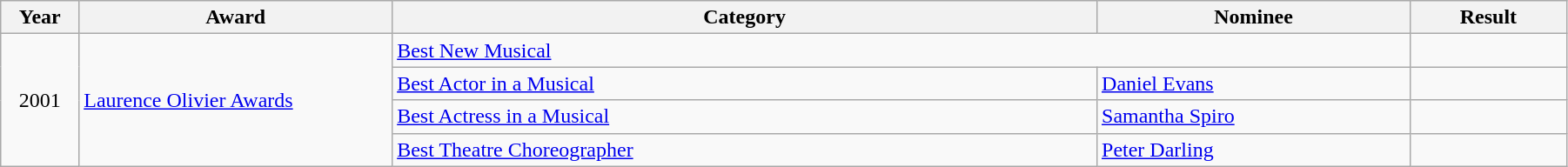<table class="wikitable" width="95%">
<tr>
<th width="5%">Year</th>
<th width="20%">Award</th>
<th width="45%">Category</th>
<th width="20%">Nominee</th>
<th width="10%">Result</th>
</tr>
<tr>
<td rowspan="4" align="center">2001</td>
<td rowspan="4"><a href='#'>Laurence Olivier Awards</a></td>
<td colspan="2"><a href='#'>Best New Musical</a></td>
<td></td>
</tr>
<tr>
<td><a href='#'>Best Actor in a Musical</a></td>
<td><a href='#'>Daniel Evans</a></td>
<td></td>
</tr>
<tr>
<td><a href='#'>Best Actress in a Musical</a></td>
<td><a href='#'>Samantha Spiro</a></td>
<td></td>
</tr>
<tr>
<td><a href='#'>Best Theatre Choreographer</a></td>
<td><a href='#'>Peter Darling</a></td>
<td></td>
</tr>
</table>
